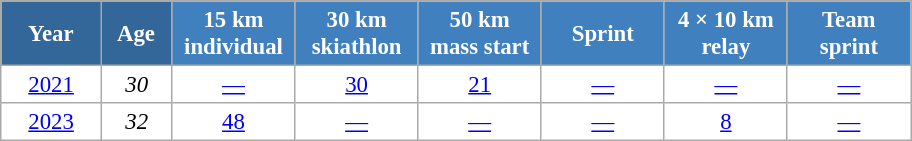<table class="wikitable" style="font-size:95%; text-align:center; border:grey solid 1px; border-collapse:collapse; background:#ffffff;">
<tr>
<th style="background-color:#369; color:white; width:60px;"> Year </th>
<th style="background-color:#369; color:white; width:40px;"> Age </th>
<th style="background-color:#4180be; color:white; width:75px;"> 15 km <br> individual </th>
<th style="background-color:#4180be; color:white; width:75px;"> 30 km <br> skiathlon </th>
<th style="background-color:#4180be; color:white; width:75px;"> 50 km <br> mass start </th>
<th style="background-color:#4180be; color:white; width:75px;"> Sprint </th>
<th style="background-color:#4180be; color:white; width:75px;"> 4 × 10 km <br> relay </th>
<th style="background-color:#4180be; color:white; width:75px;"> Team <br> sprint </th>
</tr>
<tr>
<td><a href='#'>2021</a></td>
<td><em>30</em></td>
<td><a href='#'>—</a></td>
<td><a href='#'>30</a></td>
<td><a href='#'>21</a></td>
<td><a href='#'>—</a></td>
<td><a href='#'>—</a></td>
<td><a href='#'>—</a></td>
</tr>
<tr>
<td><a href='#'>2023</a></td>
<td><em>32</em></td>
<td><a href='#'>48</a></td>
<td><a href='#'>—</a></td>
<td><a href='#'>—</a></td>
<td><a href='#'>—</a></td>
<td><a href='#'>8</a></td>
<td><a href='#'>—</a></td>
</tr>
</table>
